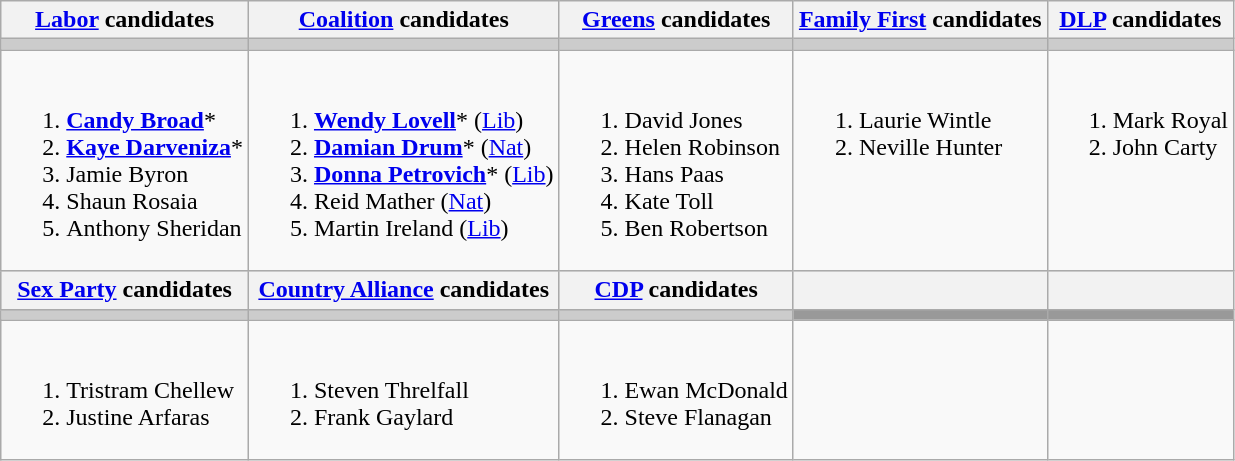<table class="wikitable">
<tr>
<th><a href='#'>Labor</a> candidates</th>
<th><a href='#'>Coalition</a> candidates</th>
<th><a href='#'>Greens</a> candidates</th>
<th><a href='#'>Family First</a> candidates</th>
<th><a href='#'>DLP</a> candidates</th>
</tr>
<tr bgcolor="#cccccc">
<td></td>
<td></td>
<td></td>
<td></td>
<td></td>
</tr>
<tr>
<td><br><ol><li><strong><a href='#'>Candy Broad</a></strong>*</li><li><strong><a href='#'>Kaye Darveniza</a></strong>*</li><li>Jamie Byron</li><li>Shaun Rosaia</li><li>Anthony Sheridan</li></ol></td>
<td><br><ol><li><strong><a href='#'>Wendy Lovell</a></strong>* (<a href='#'>Lib</a>)</li><li><strong><a href='#'>Damian Drum</a></strong>* (<a href='#'>Nat</a>)</li><li><strong><a href='#'>Donna Petrovich</a></strong>* (<a href='#'>Lib</a>)</li><li>Reid Mather (<a href='#'>Nat</a>)</li><li>Martin Ireland (<a href='#'>Lib</a>)</li></ol></td>
<td valign=top><br><ol><li>David Jones</li><li>Helen Robinson</li><li>Hans Paas</li><li>Kate Toll</li><li>Ben Robertson</li></ol></td>
<td valign=top><br><ol><li>Laurie Wintle</li><li>Neville Hunter</li></ol></td>
<td valign=top><br><ol><li>Mark Royal</li><li>John Carty</li></ol></td>
</tr>
<tr bgcolor="#cccccc">
<th><a href='#'>Sex Party</a> candidates</th>
<th><a href='#'>Country Alliance</a> candidates</th>
<th><a href='#'>CDP</a> candidates</th>
<th></th>
<th></th>
</tr>
<tr bgcolor="#cccccc">
<td></td>
<td></td>
<td></td>
<td bgcolor="#999999"></td>
<td bgcolor="#999999"></td>
</tr>
<tr>
<td valign=top><br><ol><li>Tristram Chellew</li><li>Justine Arfaras</li></ol></td>
<td valign=top><br><ol><li>Steven Threlfall</li><li>Frank Gaylard</li></ol></td>
<td valign=top><br><ol><li>Ewan McDonald</li><li>Steve Flanagan</li></ol></td>
<td valign=top></td>
<td valign=top></td>
</tr>
</table>
